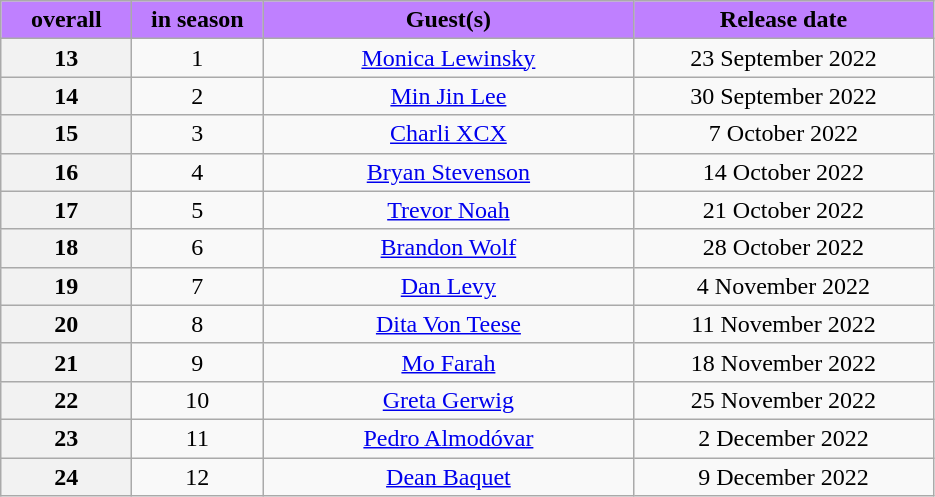<table class="wikitable plainrowheaders" style="text-align:center;">
<tr>
<th scope="col" style="width:5em; background-color:#BF80FF"> overall</th>
<th scope="col" style="width:5em; background-color:#BF80FF"> in season</th>
<th scope="col" style="width:15em; background-color:#BF80FF">Guest(s)</th>
<th scope="col" style="width:12em; background-color:#BF80FF">Release date</th>
</tr>
<tr>
<th scope="row" style="text-align:center;">13</th>
<td>1</td>
<td><a href='#'>Monica Lewinsky</a></td>
<td>23 September 2022</td>
</tr>
<tr>
<th scope="row" style="text-align:center;">14</th>
<td>2</td>
<td><a href='#'>Min Jin Lee</a></td>
<td>30 September 2022</td>
</tr>
<tr>
<th scope="row" style="text-align:center;">15</th>
<td>3</td>
<td><a href='#'>Charli XCX</a></td>
<td>7 October 2022</td>
</tr>
<tr>
<th scope="row" style="text-align:center;">16</th>
<td>4</td>
<td><a href='#'>Bryan Stevenson</a></td>
<td>14 October 2022</td>
</tr>
<tr>
<th scope="row" style="text-align:center;">17</th>
<td>5</td>
<td><a href='#'>Trevor Noah</a></td>
<td>21 October 2022</td>
</tr>
<tr>
<th scope="row" style="text-align:center;">18</th>
<td>6</td>
<td><a href='#'>Brandon Wolf</a></td>
<td>28 October 2022</td>
</tr>
<tr>
<th scope="row" style="text-align:center;">19</th>
<td>7</td>
<td><a href='#'>Dan Levy</a></td>
<td>4 November 2022</td>
</tr>
<tr>
<th scope="row" style="text-align:center;">20</th>
<td>8</td>
<td><a href='#'>Dita Von Teese</a></td>
<td>11 November 2022</td>
</tr>
<tr>
<th scope="row" style="text-align:center;">21</th>
<td>9</td>
<td><a href='#'>Mo Farah</a></td>
<td>18 November 2022</td>
</tr>
<tr>
<th scope="row" style="text-align:center;">22</th>
<td>10</td>
<td><a href='#'>Greta Gerwig</a></td>
<td>25 November 2022</td>
</tr>
<tr>
<th scope="row" style="text-align:center;">23</th>
<td>11</td>
<td><a href='#'>Pedro Almodóvar</a></td>
<td>2 December 2022</td>
</tr>
<tr>
<th scope="row" style="text-align:center;">24</th>
<td>12</td>
<td><a href='#'>Dean Baquet</a></td>
<td>9 December 2022</td>
</tr>
</table>
